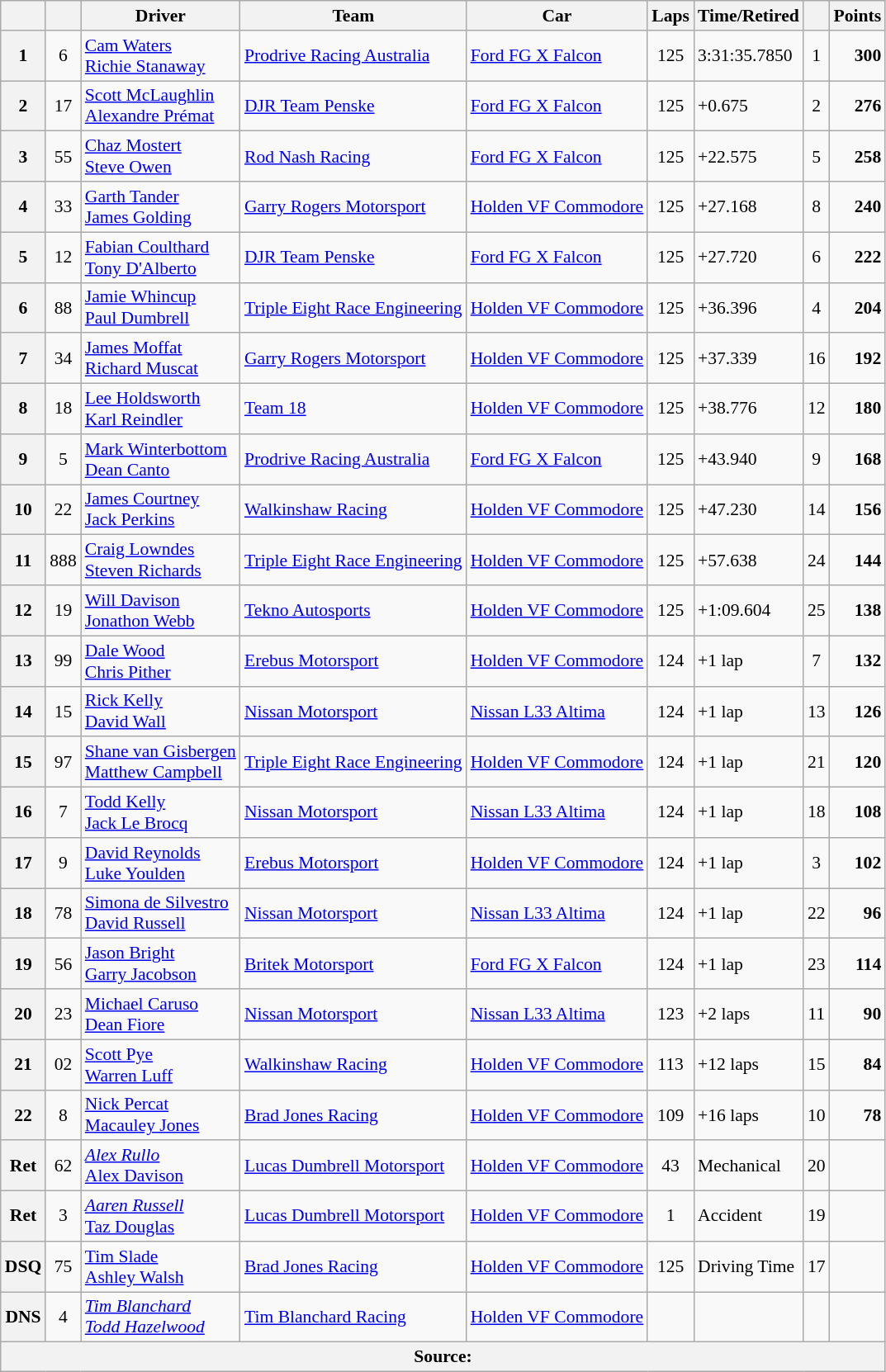<table class="wikitable" style="font-size: 90%">
<tr>
<th></th>
<th></th>
<th>Driver</th>
<th>Team</th>
<th>Car</th>
<th>Laps</th>
<th>Time/Retired</th>
<th></th>
<th>Points</th>
</tr>
<tr>
<th>1</th>
<td align="center">6</td>
<td> <a href='#'>Cam Waters</a><br> <a href='#'>Richie Stanaway</a></td>
<td><a href='#'>Prodrive Racing Australia</a></td>
<td><a href='#'>Ford FG X Falcon</a></td>
<td align="center">125</td>
<td>3:31:35.7850</td>
<td align="center">1</td>
<td align="right"><strong>300</strong></td>
</tr>
<tr>
<th>2</th>
<td align="center">17</td>
<td> <a href='#'>Scott McLaughlin</a><br> <a href='#'>Alexandre Prémat</a></td>
<td><a href='#'>DJR Team Penske</a></td>
<td><a href='#'>Ford FG X Falcon</a></td>
<td align="center">125</td>
<td>+0.675</td>
<td align="center">2</td>
<td align="right"><strong>276</strong></td>
</tr>
<tr>
<th>3</th>
<td align="center">55</td>
<td> <a href='#'>Chaz Mostert</a><br> <a href='#'>Steve Owen</a></td>
<td><a href='#'>Rod Nash Racing</a></td>
<td><a href='#'>Ford FG X Falcon</a></td>
<td align="center">125</td>
<td>+22.575</td>
<td align="center">5</td>
<td align="right"><strong>258</strong></td>
</tr>
<tr>
<th>4</th>
<td align="center">33</td>
<td> <a href='#'>Garth Tander</a><br> <a href='#'>James Golding</a></td>
<td><a href='#'>Garry Rogers Motorsport</a></td>
<td><a href='#'>Holden VF Commodore</a></td>
<td align="center">125</td>
<td>+27.168</td>
<td align="center">8</td>
<td align="right"><strong>240</strong></td>
</tr>
<tr>
<th>5</th>
<td align="center">12</td>
<td> <a href='#'>Fabian Coulthard</a><br> <a href='#'>Tony D'Alberto</a></td>
<td><a href='#'>DJR Team Penske</a></td>
<td><a href='#'>Ford FG X Falcon</a></td>
<td align="center">125</td>
<td>+27.720</td>
<td align="center">6</td>
<td align="right"><strong>222</strong></td>
</tr>
<tr>
<th>6</th>
<td align="center">88</td>
<td> <a href='#'>Jamie Whincup</a><br> <a href='#'>Paul Dumbrell</a></td>
<td><a href='#'>Triple Eight Race Engineering</a></td>
<td><a href='#'>Holden VF Commodore</a></td>
<td align="center">125</td>
<td>+36.396</td>
<td align="center">4</td>
<td align="right"><strong>204</strong></td>
</tr>
<tr>
<th>7</th>
<td align="center">34</td>
<td> <a href='#'>James Moffat</a><br> <a href='#'>Richard Muscat</a></td>
<td><a href='#'>Garry Rogers Motorsport</a></td>
<td><a href='#'>Holden VF Commodore</a></td>
<td align="center">125</td>
<td>+37.339</td>
<td align="center">16</td>
<td align="right"><strong>192</strong></td>
</tr>
<tr>
<th>8</th>
<td align="center">18</td>
<td> <a href='#'>Lee Holdsworth</a><br> <a href='#'>Karl Reindler</a></td>
<td><a href='#'>Team 18</a></td>
<td><a href='#'>Holden VF Commodore</a></td>
<td align="center">125</td>
<td>+38.776</td>
<td align="center">12</td>
<td align="right"><strong>180</strong></td>
</tr>
<tr>
<th>9</th>
<td align="center">5</td>
<td> <a href='#'>Mark Winterbottom</a><br> <a href='#'>Dean Canto</a></td>
<td><a href='#'>Prodrive Racing Australia</a></td>
<td><a href='#'>Ford FG X Falcon</a></td>
<td align="center">125</td>
<td>+43.940</td>
<td align="center">9</td>
<td align="right"><strong>168</strong></td>
</tr>
<tr>
<th>10</th>
<td align="center">22</td>
<td> <a href='#'>James Courtney</a><br> <a href='#'>Jack Perkins</a></td>
<td><a href='#'>Walkinshaw Racing</a></td>
<td><a href='#'>Holden VF Commodore</a></td>
<td align="center">125</td>
<td>+47.230</td>
<td align="center">14</td>
<td align="right"><strong>156</strong></td>
</tr>
<tr>
<th>11</th>
<td align="center">888</td>
<td> <a href='#'>Craig Lowndes</a><br> <a href='#'>Steven Richards</a></td>
<td><a href='#'>Triple Eight Race Engineering</a></td>
<td><a href='#'>Holden VF Commodore</a></td>
<td align="center">125</td>
<td>+57.638</td>
<td align="center">24</td>
<td align="right"><strong>144</strong></td>
</tr>
<tr>
<th>12</th>
<td align="center">19</td>
<td> <a href='#'>Will Davison</a><br> <a href='#'>Jonathon Webb</a></td>
<td><a href='#'>Tekno Autosports</a></td>
<td><a href='#'>Holden VF Commodore</a></td>
<td align="center">125</td>
<td>+1:09.604</td>
<td align="center">25</td>
<td align="right"><strong>138</strong></td>
</tr>
<tr>
<th>13</th>
<td align="center">99</td>
<td> <a href='#'>Dale Wood</a><br> <a href='#'>Chris Pither</a></td>
<td><a href='#'>Erebus Motorsport</a></td>
<td><a href='#'>Holden VF Commodore</a></td>
<td align="center">124</td>
<td>+1 lap</td>
<td align="center">7</td>
<td align="right"><strong>132</strong></td>
</tr>
<tr>
<th>14</th>
<td align="center">15</td>
<td> <a href='#'>Rick Kelly</a><br> <a href='#'>David Wall</a></td>
<td><a href='#'>Nissan Motorsport</a></td>
<td><a href='#'>Nissan L33 Altima</a></td>
<td align="center">124</td>
<td>+1 lap</td>
<td align="center">13</td>
<td align="right"><strong>126</strong></td>
</tr>
<tr>
<th>15</th>
<td align="center">97</td>
<td> <a href='#'>Shane van Gisbergen</a><br> <a href='#'>Matthew Campbell</a></td>
<td><a href='#'>Triple Eight Race Engineering</a></td>
<td><a href='#'>Holden VF Commodore</a></td>
<td align="center">124</td>
<td>+1 lap</td>
<td align="center">21</td>
<td align="right"><strong>120</strong></td>
</tr>
<tr>
<th>16</th>
<td align="center">7</td>
<td> <a href='#'>Todd Kelly</a><br> <a href='#'>Jack Le Brocq</a></td>
<td><a href='#'>Nissan Motorsport</a></td>
<td><a href='#'>Nissan L33 Altima</a></td>
<td align="center">124</td>
<td>+1 lap</td>
<td align="center">18</td>
<td align="right"><strong>108</strong></td>
</tr>
<tr>
<th>17</th>
<td align="center">9</td>
<td> <a href='#'>David Reynolds</a><br> <a href='#'>Luke Youlden</a></td>
<td><a href='#'>Erebus Motorsport</a></td>
<td><a href='#'>Holden VF Commodore</a></td>
<td align="center">124</td>
<td>+1 lap</td>
<td align="center">3</td>
<td align="right"><strong>102</strong></td>
</tr>
<tr>
<th>18</th>
<td align="center">78</td>
<td> <a href='#'>Simona de Silvestro</a><br> <a href='#'>David Russell</a></td>
<td><a href='#'>Nissan Motorsport</a></td>
<td><a href='#'>Nissan L33 Altima</a></td>
<td align="center">124</td>
<td>+1 lap</td>
<td align="center">22</td>
<td align="right"><strong>96</strong></td>
</tr>
<tr>
<th>19</th>
<td align="center">56</td>
<td> <a href='#'>Jason Bright</a><br> <a href='#'>Garry Jacobson</a></td>
<td><a href='#'>Britek Motorsport</a></td>
<td><a href='#'>Ford FG X Falcon</a></td>
<td align="center">124</td>
<td>+1 lap</td>
<td align="center">23</td>
<td align="right"><strong>114</strong></td>
</tr>
<tr>
<th>20</th>
<td align="center">23</td>
<td> <a href='#'>Michael Caruso</a><br> <a href='#'>Dean Fiore</a></td>
<td><a href='#'>Nissan Motorsport</a></td>
<td><a href='#'>Nissan L33 Altima</a></td>
<td align="center">123</td>
<td>+2 laps</td>
<td align="center">11</td>
<td align="right"><strong>90</strong></td>
</tr>
<tr>
<th>21</th>
<td align="center">02</td>
<td> <a href='#'>Scott Pye</a><br> <a href='#'>Warren Luff</a></td>
<td><a href='#'>Walkinshaw Racing</a></td>
<td><a href='#'>Holden VF Commodore</a></td>
<td align="center">113</td>
<td>+12 laps</td>
<td align="center">15</td>
<td align="right"><strong>84</strong></td>
</tr>
<tr>
<th>22</th>
<td align="center">8</td>
<td> <a href='#'>Nick Percat</a><br> <a href='#'>Macauley Jones</a></td>
<td><a href='#'>Brad Jones Racing</a></td>
<td><a href='#'>Holden VF Commodore</a></td>
<td align="center">109</td>
<td>+16 laps</td>
<td align="center">10</td>
<td align="right"><strong>78</strong></td>
</tr>
<tr>
<th>Ret</th>
<td align="center">62</td>
<td> <em><a href='#'>Alex Rullo</a></em><br> <a href='#'>Alex Davison</a></td>
<td><a href='#'>Lucas Dumbrell Motorsport</a></td>
<td><a href='#'>Holden VF Commodore</a></td>
<td align="center">43</td>
<td>Mechanical</td>
<td align="center">20</td>
<td></td>
</tr>
<tr>
<th>Ret</th>
<td align="center">3</td>
<td> <em><a href='#'>Aaren Russell</a></em><br> <a href='#'>Taz Douglas</a></td>
<td><a href='#'>Lucas Dumbrell Motorsport</a></td>
<td><a href='#'>Holden VF Commodore</a></td>
<td align="center">1</td>
<td>Accident</td>
<td align="center">19</td>
<td></td>
</tr>
<tr>
<th>DSQ</th>
<td align="center">75</td>
<td> <a href='#'>Tim Slade</a><br> <a href='#'>Ashley Walsh</a></td>
<td><a href='#'>Brad Jones Racing</a></td>
<td><a href='#'>Holden VF Commodore</a></td>
<td align="center">125</td>
<td>Driving Time</td>
<td align="center">17</td>
<td align="center"></td>
</tr>
<tr>
<th>DNS</th>
<td align="center">4</td>
<td> <em><a href='#'>Tim Blanchard</a></em><br> <em><a href='#'>Todd Hazelwood</a></em></td>
<td><a href='#'>Tim Blanchard Racing</a></td>
<td><a href='#'>Holden VF Commodore</a></td>
<td align="center"></td>
<td></td>
<td align="center"></td>
<td></td>
</tr>
<tr>
<th colspan=9>Source:</th>
</tr>
</table>
